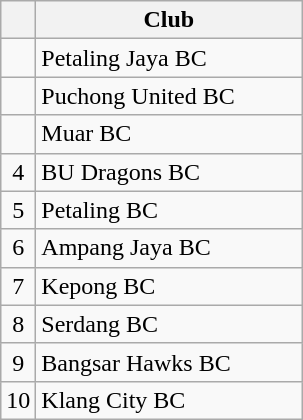<table class="wikitable">
<tr>
<th></th>
<th width="170">Club</th>
</tr>
<tr>
<td align=center></td>
<td> Petaling Jaya BC</td>
</tr>
<tr>
<td align=center></td>
<td> Puchong United BC</td>
</tr>
<tr>
<td align=center></td>
<td> Muar BC</td>
</tr>
<tr>
<td align=center>4</td>
<td> BU Dragons BC</td>
</tr>
<tr>
<td align=center>5</td>
<td> Petaling BC</td>
</tr>
<tr>
<td align=center>6</td>
<td> Ampang Jaya BC</td>
</tr>
<tr>
<td align=center>7</td>
<td> Kepong BC</td>
</tr>
<tr>
<td align=center>8</td>
<td> Serdang BC</td>
</tr>
<tr>
<td align=center>9</td>
<td> Bangsar Hawks BC</td>
</tr>
<tr>
<td align=center>10</td>
<td> Klang City BC</td>
</tr>
</table>
